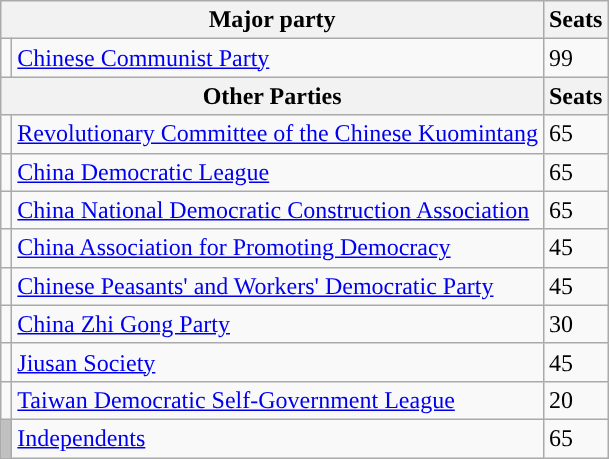<table class="wikitable">
<tr>
<th colspan="2">Major party</th>
<th>Seats</th>
</tr>
<tr>
<td style="background: "></td>
<td><a href='#'>Chinese Communist Party</a></td>
<td>99</td>
</tr>
<tr>
<th colspan="2">Other Parties</th>
<th>Seats</th>
</tr>
<tr>
<td style="background: "></td>
<td><a href='#'>Revolutionary Committee of the Chinese Kuomintang</a></td>
<td>65</td>
</tr>
<tr>
<td style="background: "></td>
<td><a href='#'>China Democratic League</a></td>
<td>65</td>
</tr>
<tr>
<td style="background: "></td>
<td><a href='#'>China National Democratic Construction Association</a></td>
<td>65</td>
</tr>
<tr>
<td style="background: "></td>
<td><a href='#'>China Association for Promoting Democracy</a></td>
<td>45</td>
</tr>
<tr>
<td style="background: "></td>
<td><a href='#'>Chinese Peasants' and Workers' Democratic Party</a></td>
<td>45</td>
</tr>
<tr>
<td style="background: "></td>
<td><a href='#'>China Zhi Gong Party</a></td>
<td>30</td>
</tr>
<tr>
<td style="background: "></td>
<td><a href='#'>Jiusan Society</a></td>
<td>45</td>
</tr>
<tr>
<td style="background: "></td>
<td><a href='#'>Taiwan Democratic Self-Government League</a></td>
<td>20</td>
</tr>
<tr>
<td style="background: #C0C0C0"></td>
<td><a href='#'>Independents</a></td>
<td>65</td>
</tr>
</table>
